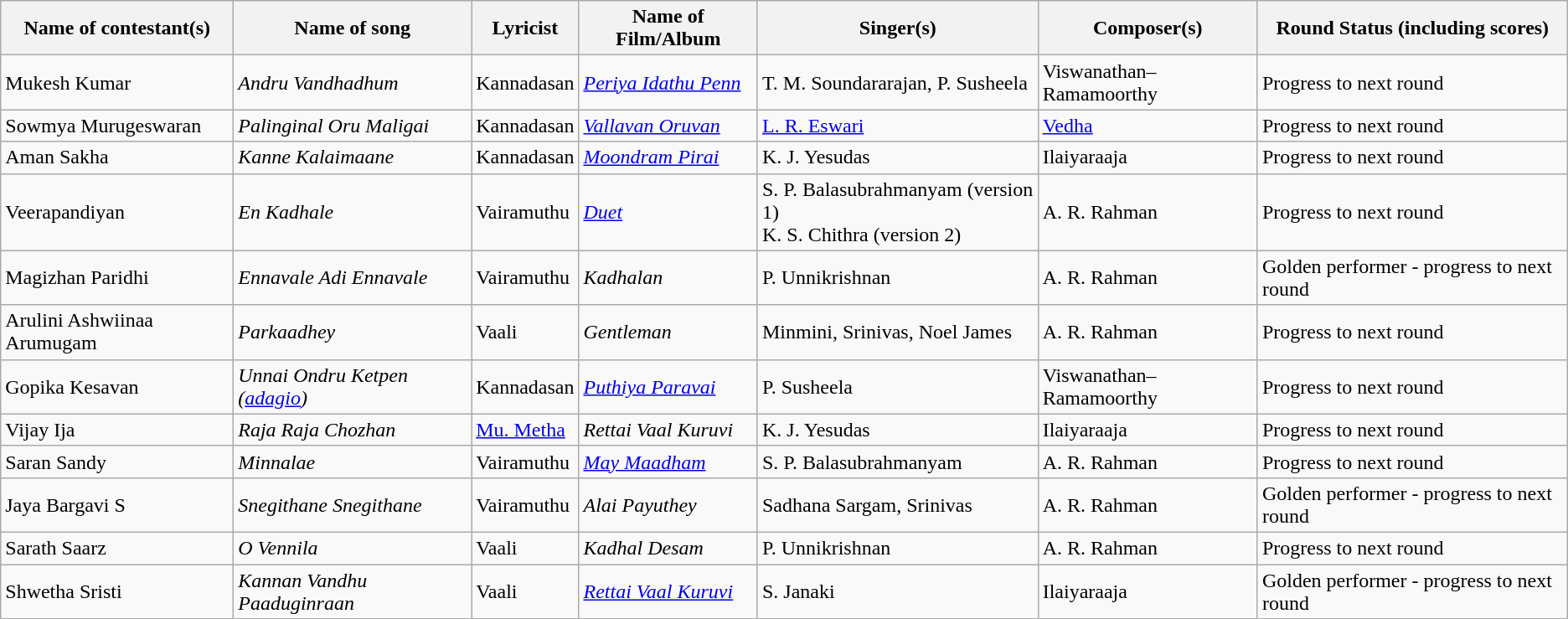<table class="wikitable">
<tr>
<th>Name of contestant(s)</th>
<th>Name of song</th>
<th>Lyricist</th>
<th>Name of Film/Album</th>
<th>Singer(s)</th>
<th>Composer(s)</th>
<th>Round Status (including scores)</th>
</tr>
<tr>
<td>Mukesh Kumar</td>
<td><em>Andru Vandhadhum</em></td>
<td>Kannadasan</td>
<td><a href='#'><em>Periya Idathu Penn</em></a></td>
<td>T. M. Soundararajan, P. Susheela</td>
<td>Viswanathan–Ramamoorthy</td>
<td>Progress to next round</td>
</tr>
<tr>
<td>Sowmya Murugeswaran</td>
<td><em>Palinginal Oru Maligai</em></td>
<td>Kannadasan</td>
<td><a href='#'><em>Vallavan Oruvan</em></a></td>
<td><a href='#'>L. R. Eswari</a></td>
<td><a href='#'>Vedha</a></td>
<td>Progress to next round</td>
</tr>
<tr>
<td>Aman Sakha</td>
<td><em>Kanne Kalaimaane</em></td>
<td>Kannadasan</td>
<td><a href='#'><em>Moondram Pirai</em></a></td>
<td>K. J. Yesudas</td>
<td>Ilaiyaraaja</td>
<td>Progress to next round</td>
</tr>
<tr>
<td>Veerapandiyan</td>
<td><em>En Kadhale</em></td>
<td>Vairamuthu</td>
<td><a href='#'><em>Duet</em></a></td>
<td>S. P. Balasubrahmanyam (version 1)<br>K. S. Chithra (version 2)</td>
<td>A. R. Rahman</td>
<td>Progress to next round</td>
</tr>
<tr>
<td>Magizhan Paridhi</td>
<td><em>Ennavale Adi Ennavale</em></td>
<td>Vairamuthu</td>
<td><em>Kadhalan</em></td>
<td>P. Unnikrishnan</td>
<td>A. R. Rahman</td>
<td>Golden performer - progress to next round</td>
</tr>
<tr>
<td>Arulini Ashwiinaa Arumugam</td>
<td><em>Parkaadhey</em></td>
<td>Vaali</td>
<td><em>Gentleman</em></td>
<td>Minmini, Srinivas, Noel James</td>
<td>A. R. Rahman</td>
<td>Progress to next round</td>
</tr>
<tr>
<td>Gopika Kesavan</td>
<td><em>Unnai Ondru Ketpen (<a href='#'>adagio</a>)</em></td>
<td>Kannadasan</td>
<td><a href='#'><em>Puthiya Paravai</em></a></td>
<td>P. Susheela</td>
<td>Viswanathan–Ramamoorthy</td>
<td>Progress to next round</td>
</tr>
<tr>
<td>Vijay Ija</td>
<td><em>Raja Raja Chozhan</em></td>
<td><a href='#'>Mu. Metha</a></td>
<td><em>Rettai Vaal Kuruvi</em></td>
<td>K. J. Yesudas</td>
<td>Ilaiyaraaja</td>
<td>Progress to next round</td>
</tr>
<tr>
<td>Saran Sandy</td>
<td><em>Minnalae</em></td>
<td>Vairamuthu</td>
<td><a href='#'><em>May Maadham</em></a></td>
<td>S. P. Balasubrahmanyam</td>
<td>A. R. Rahman</td>
<td>Progress to next round</td>
</tr>
<tr>
<td>Jaya Bargavi S</td>
<td><em>Snegithane Snegithane</em></td>
<td>Vairamuthu</td>
<td><em>Alai Payuthey</em></td>
<td>Sadhana Sargam, Srinivas</td>
<td>A. R. Rahman</td>
<td>Golden performer - progress to next round</td>
</tr>
<tr>
<td>Sarath Saarz</td>
<td><em>O Vennila</em></td>
<td>Vaali</td>
<td><em>Kadhal Desam</em></td>
<td>P. Unnikrishnan</td>
<td>A. R. Rahman</td>
<td>Progress to next round</td>
</tr>
<tr>
<td>Shwetha Sristi</td>
<td><em>Kannan Vandhu Paaduginraan</em></td>
<td>Vaali</td>
<td><a href='#'><em>Rettai Vaal Kuruvi</em></a></td>
<td>S. Janaki</td>
<td>Ilaiyaraaja</td>
<td>Golden performer - progress to next round</td>
</tr>
</table>
